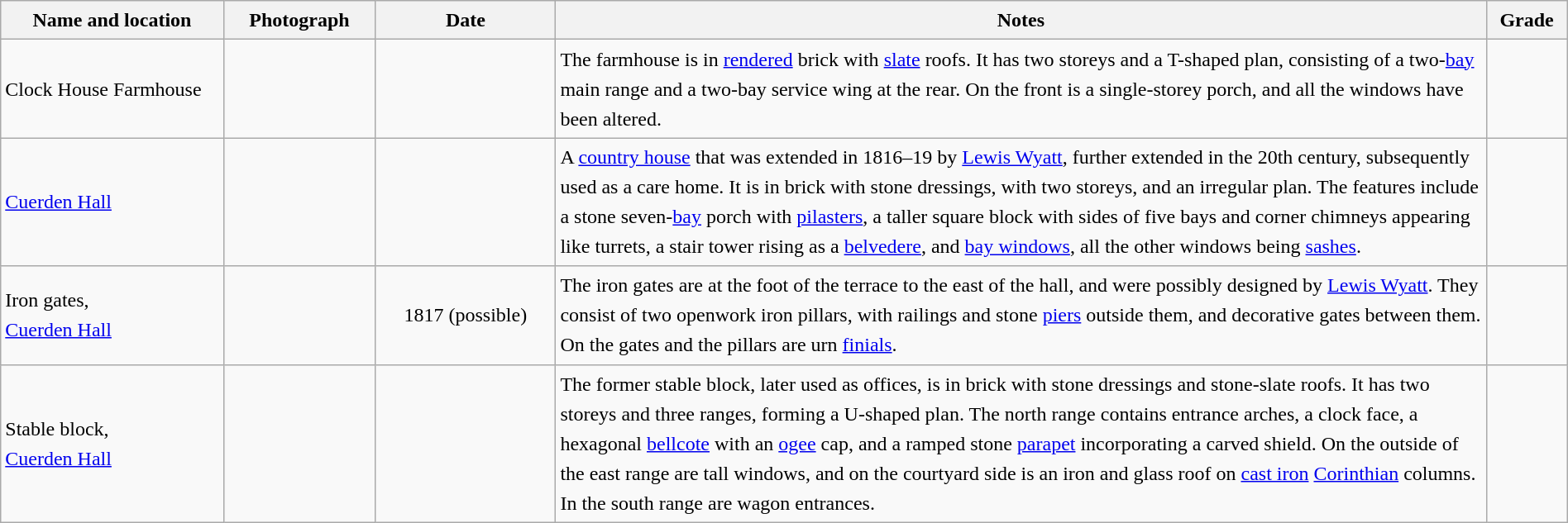<table class="wikitable sortable plainrowheaders" style="width:100%;border:0px;text-align:left;line-height:150%;">
<tr>
<th scope="col"  style="width:150px">Name and location</th>
<th scope="col"  style="width:100px" class="unsortable">Photograph</th>
<th scope="col"  style="width:120px">Date</th>
<th scope="col"  style="width:650px" class="unsortable">Notes</th>
<th scope="col"  style="width:50px">Grade</th>
</tr>
<tr>
<td>Clock House Farmhouse<br><small></small></td>
<td></td>
<td align="center"></td>
<td>The farmhouse is in <a href='#'>rendered</a> brick with <a href='#'>slate</a> roofs.  It has two storeys and a T-shaped plan, consisting of a two-<a href='#'>bay</a> main range and a two-bay service wing at the rear.  On the front is a single-storey porch, and all the windows have been altered.</td>
<td align="center" ></td>
</tr>
<tr>
<td><a href='#'>Cuerden Hall</a><br><small></small></td>
<td></td>
<td align="center"></td>
<td>A <a href='#'>country house</a> that was extended in 1816–19 by <a href='#'>Lewis Wyatt</a>, further extended in the 20th century, subsequently used as a care home.  It is in brick with stone dressings, with two storeys, and an irregular plan.  The features include a stone seven-<a href='#'>bay</a> porch with <a href='#'>pilasters</a>, a taller square block with sides of five bays and corner chimneys appearing like turrets, a stair tower rising as a <a href='#'>belvedere</a>, and <a href='#'>bay windows</a>, all the other windows being <a href='#'>sashes</a>.</td>
<td align="center" ></td>
</tr>
<tr>
<td>Iron gates,<br><a href='#'>Cuerden Hall</a><br><small></small></td>
<td></td>
<td align="center">1817 (possible)</td>
<td>The iron gates are at the foot of the terrace to the east of the hall, and were possibly designed by <a href='#'>Lewis Wyatt</a>.  They consist of two openwork iron pillars, with railings and stone <a href='#'>piers</a> outside them, and decorative gates between them.  On the gates and the pillars are urn <a href='#'>finials</a>.</td>
<td align="center" ></td>
</tr>
<tr>
<td>Stable block,<br><a href='#'>Cuerden Hall</a><br><small></small></td>
<td></td>
<td align="center"></td>
<td>The former stable block, later used as offices, is in brick with stone dressings and stone-slate roofs.  It has two storeys and three ranges, forming a U-shaped plan.  The north range contains entrance arches, a clock face, a hexagonal <a href='#'>bellcote</a> with an <a href='#'>ogee</a> cap, and a ramped stone <a href='#'>parapet</a> incorporating a carved shield.  On the outside of the east range are tall windows, and on the courtyard side is an iron and glass roof on <a href='#'>cast iron</a> <a href='#'>Corinthian</a> columns.  In the south range are wagon entrances.</td>
<td align="center" ></td>
</tr>
<tr>
</tr>
</table>
